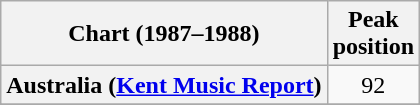<table class="wikitable sortable plainrowheaders" style="text-align:center">
<tr>
<th scope="col">Chart (1987–1988)</th>
<th scope="col">Peak<br>position</th>
</tr>
<tr>
<th scope="row">Australia (<a href='#'>Kent Music Report</a>)</th>
<td>92</td>
</tr>
<tr>
</tr>
<tr>
</tr>
<tr>
</tr>
<tr>
</tr>
<tr>
</tr>
<tr>
</tr>
</table>
